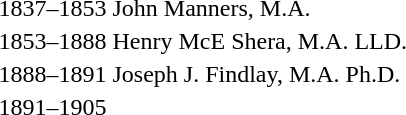<table>
<tr>
<td>1837–1853</td>
<td>John Manners, M.A.</td>
</tr>
<tr>
<td>1853–1888</td>
<td>Henry McE Shera, M.A. LLD.</td>
</tr>
<tr>
<td>1888–1891</td>
<td>Joseph J. Findlay, M.A. Ph.D.</td>
</tr>
<tr>
<td>1891–1905</td>
<td></td>
</tr>
</table>
